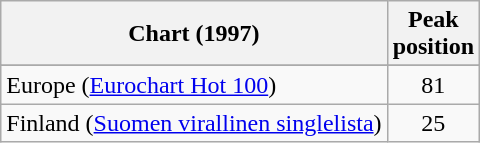<table class="wikitable sortable">
<tr>
<th align="left">Chart (1997)</th>
<th align="left">Peak<br>position</th>
</tr>
<tr>
</tr>
<tr>
</tr>
<tr>
<td>Europe (<a href='#'>Eurochart Hot 100</a>)</td>
<td style="text-align:center;">81</td>
</tr>
<tr>
<td align="left">Finland (<a href='#'>Suomen virallinen singlelista</a>)</td>
<td align="center">25</td>
</tr>
</table>
